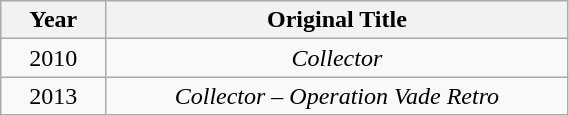<table class="wikitable"  style="text-align:center; width:30%;">
<tr>
<th style="text-align:center; width:10%;">Year</th>
<th style="text-align:center; width:45%;">Original Title</th>
</tr>
<tr>
<td>2010</td>
<td><em>Collector</em></td>
</tr>
<tr>
<td>2013</td>
<td><em>Collector – Operation Vade Retro</em></td>
</tr>
</table>
